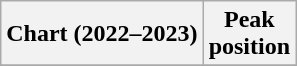<table class="wikitable plainrowheaders" style="text-align:center">
<tr>
<th scope="col">Chart (2022–2023)</th>
<th scope="col">Peak<br>position</th>
</tr>
<tr>
</tr>
</table>
